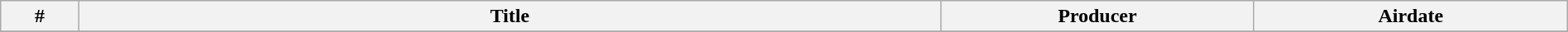<table class="wikitable plainrowheaders" width="100%">
<tr>
<th width="5%">#</th>
<th width="55%">Title</th>
<th width="20%">Producer</th>
<th width="20%">Airdate</th>
</tr>
<tr>
</tr>
</table>
